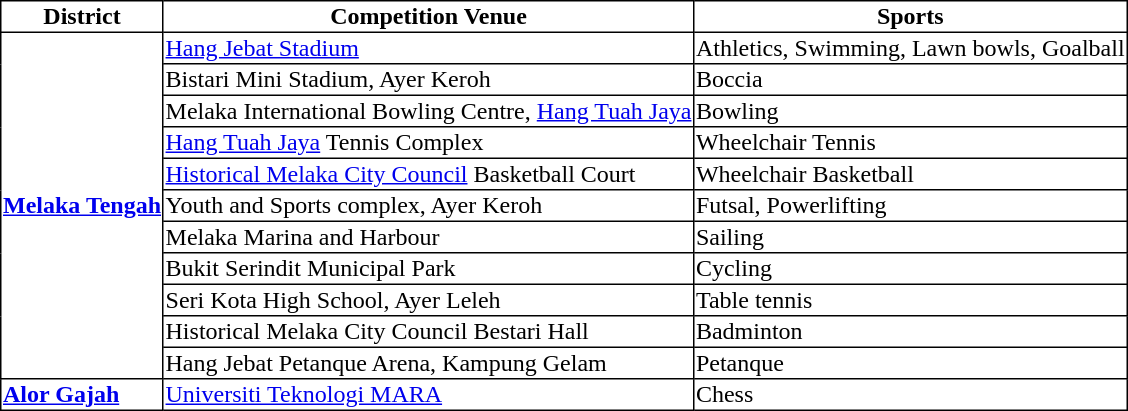<table border=1 style="border-collapse:collapse; text-align:left; font-size:100%; border:2px black;">
<tr style="text-align:center; color:black; font-weight:bold; background:white;">
<td>District</td>
<td>Competition Venue</td>
<td>Sports</td>
</tr>
<tr>
<td rowspan=11><strong><a href='#'>Melaka Tengah</a></strong></td>
<td><a href='#'>Hang Jebat Stadium</a></td>
<td>Athletics, Swimming, Lawn bowls, Goalball</td>
</tr>
<tr>
<td>Bistari Mini Stadium, Ayer Keroh</td>
<td>Boccia</td>
</tr>
<tr>
<td>Melaka International Bowling Centre, <a href='#'>Hang Tuah Jaya</a></td>
<td>Bowling</td>
</tr>
<tr>
<td><a href='#'>Hang Tuah Jaya</a> Tennis Complex</td>
<td>Wheelchair Tennis</td>
</tr>
<tr>
<td><a href='#'>Historical Melaka City Council</a> Basketball Court</td>
<td>Wheelchair Basketball</td>
</tr>
<tr>
<td>Youth and Sports complex, Ayer Keroh</td>
<td>Futsal, Powerlifting</td>
</tr>
<tr>
<td>Melaka Marina and Harbour</td>
<td>Sailing</td>
</tr>
<tr>
<td>Bukit Serindit Municipal Park</td>
<td>Cycling</td>
</tr>
<tr>
<td>Seri Kota High School, Ayer Leleh</td>
<td>Table tennis</td>
</tr>
<tr>
<td>Historical Melaka City Council Bestari Hall</td>
<td>Badminton</td>
</tr>
<tr>
<td>Hang Jebat Petanque Arena, Kampung Gelam</td>
<td>Petanque</td>
</tr>
<tr>
<td rowspan=1><strong><a href='#'>Alor Gajah</a></strong></td>
<td><a href='#'>Universiti Teknologi MARA</a></td>
<td>Chess</td>
</tr>
</table>
